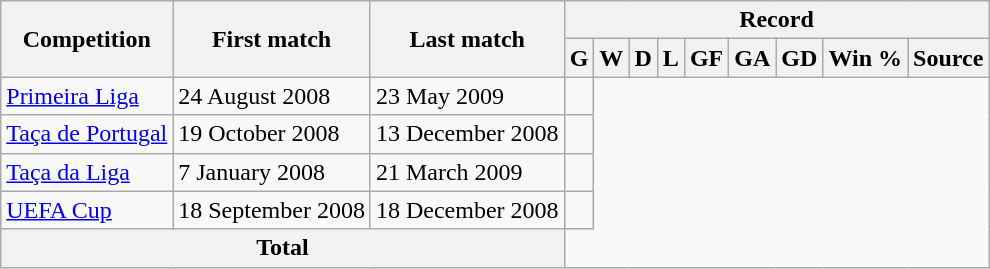<table class="wikitable" style="text-align: center">
<tr>
<th rowspan="2">Competition</th>
<th rowspan="2">First match</th>
<th rowspan="2">Last match</th>
<th colspan="9">Record</th>
</tr>
<tr>
<th>G</th>
<th>W</th>
<th>D</th>
<th>L</th>
<th>GF</th>
<th>GA</th>
<th>GD</th>
<th>Win %</th>
<th>Source</th>
</tr>
<tr>
<td align=left><a href='#'>Primeira Liga</a></td>
<td align=left>24 August 2008</td>
<td align=left>23 May 2009<br></td>
<td align=left></td>
</tr>
<tr>
<td align=left><a href='#'>Taça de Portugal</a></td>
<td align=left>19 October 2008</td>
<td align=left>13 December 2008<br></td>
<td align=left></td>
</tr>
<tr>
<td align=left><a href='#'>Taça da Liga</a></td>
<td align=left>7 January 2008</td>
<td align=left>21 March 2009<br></td>
<td align=left></td>
</tr>
<tr>
<td align=left><a href='#'>UEFA Cup</a></td>
<td align=left>18 September 2008</td>
<td align=left>18 December 2008<br></td>
<td align=left></td>
</tr>
<tr>
<th colspan="3">Total<br></th>
</tr>
</table>
